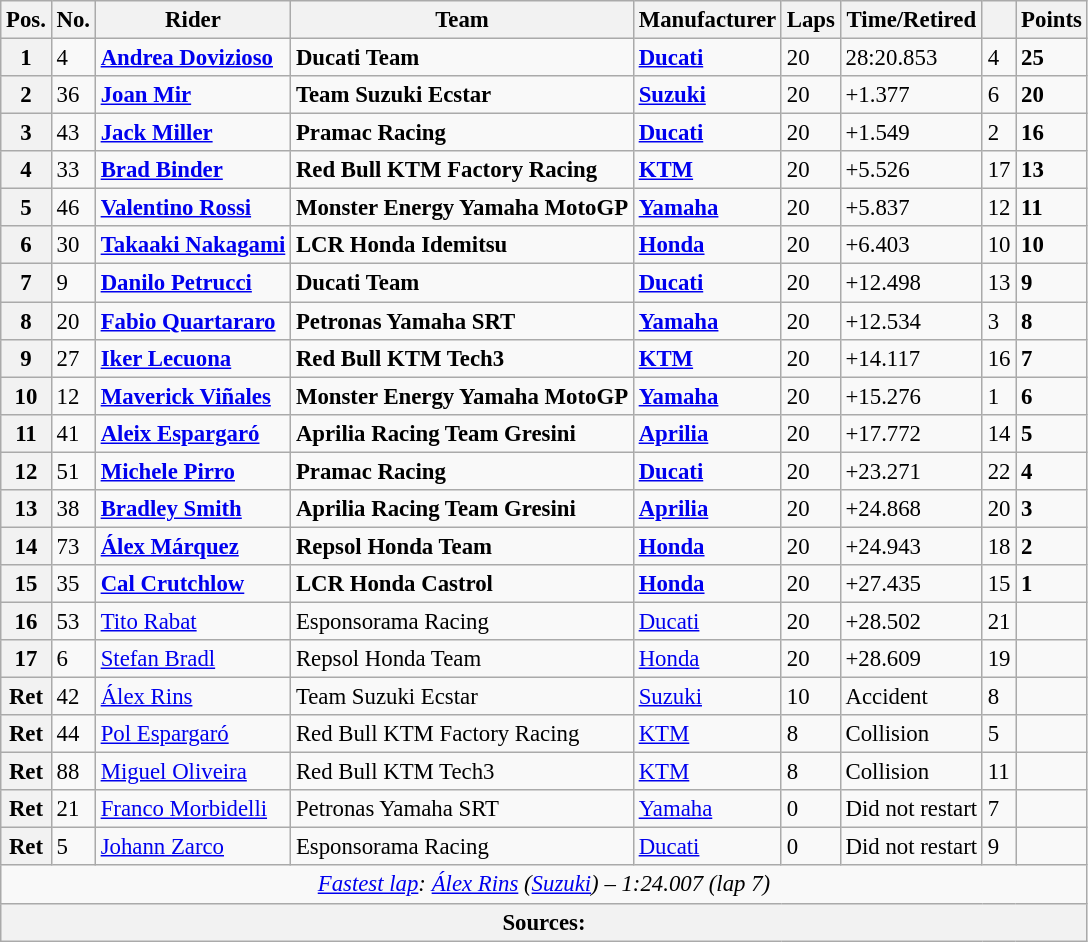<table class="wikitable" style="font-size: 95%;">
<tr>
<th>Pos.</th>
<th>No.</th>
<th>Rider</th>
<th>Team</th>
<th>Manufacturer</th>
<th>Laps</th>
<th>Time/Retired</th>
<th></th>
<th>Points</th>
</tr>
<tr>
<th>1</th>
<td>4</td>
<td> <strong><a href='#'>Andrea Dovizioso</a></strong></td>
<td><strong>Ducati Team</strong></td>
<td><strong><a href='#'>Ducati</a></strong></td>
<td>20</td>
<td>28:20.853</td>
<td>4</td>
<td><strong>25</strong></td>
</tr>
<tr>
<th>2</th>
<td>36</td>
<td> <strong><a href='#'>Joan Mir</a></strong></td>
<td><strong>Team Suzuki Ecstar</strong></td>
<td><strong><a href='#'>Suzuki</a></strong></td>
<td>20</td>
<td>+1.377</td>
<td>6</td>
<td><strong>20</strong></td>
</tr>
<tr>
<th>3</th>
<td>43</td>
<td> <strong><a href='#'>Jack Miller</a></strong></td>
<td><strong>Pramac Racing</strong></td>
<td><strong><a href='#'>Ducati</a></strong></td>
<td>20</td>
<td>+1.549</td>
<td>2</td>
<td><strong>16</strong></td>
</tr>
<tr>
<th>4</th>
<td>33</td>
<td> <strong><a href='#'>Brad Binder</a></strong></td>
<td><strong>Red Bull KTM Factory Racing</strong></td>
<td><strong><a href='#'>KTM</a></strong></td>
<td>20</td>
<td>+5.526</td>
<td>17</td>
<td><strong>13</strong></td>
</tr>
<tr>
<th>5</th>
<td>46</td>
<td> <strong><a href='#'>Valentino Rossi</a></strong></td>
<td><strong>Monster Energy Yamaha MotoGP</strong></td>
<td><strong><a href='#'>Yamaha</a></strong></td>
<td>20</td>
<td>+5.837</td>
<td>12</td>
<td><strong>11</strong></td>
</tr>
<tr>
<th>6</th>
<td>30</td>
<td> <strong><a href='#'>Takaaki Nakagami</a></strong></td>
<td><strong>LCR Honda Idemitsu</strong></td>
<td><strong><a href='#'>Honda</a></strong></td>
<td>20</td>
<td>+6.403</td>
<td>10</td>
<td><strong>10</strong></td>
</tr>
<tr>
<th>7</th>
<td>9</td>
<td> <strong><a href='#'>Danilo Petrucci</a></strong></td>
<td><strong>Ducati Team</strong></td>
<td><strong><a href='#'>Ducati</a></strong></td>
<td>20</td>
<td>+12.498</td>
<td>13</td>
<td><strong>9</strong></td>
</tr>
<tr>
<th>8</th>
<td>20</td>
<td> <strong><a href='#'>Fabio Quartararo</a></strong></td>
<td><strong>Petronas Yamaha SRT</strong></td>
<td><strong><a href='#'>Yamaha</a></strong></td>
<td>20</td>
<td>+12.534</td>
<td>3</td>
<td><strong>8</strong></td>
</tr>
<tr>
<th>9</th>
<td>27</td>
<td> <strong><a href='#'>Iker Lecuona</a></strong></td>
<td><strong>Red Bull KTM Tech3</strong></td>
<td><strong><a href='#'>KTM</a></strong></td>
<td>20</td>
<td>+14.117</td>
<td>16</td>
<td><strong>7</strong></td>
</tr>
<tr>
<th>10</th>
<td>12</td>
<td> <strong><a href='#'>Maverick Viñales</a></strong></td>
<td><strong>Monster Energy Yamaha MotoGP</strong></td>
<td><strong><a href='#'>Yamaha</a></strong></td>
<td>20</td>
<td>+15.276</td>
<td>1</td>
<td><strong>6</strong></td>
</tr>
<tr>
<th>11</th>
<td>41</td>
<td> <strong><a href='#'>Aleix Espargaró</a></strong></td>
<td><strong>Aprilia Racing Team Gresini</strong></td>
<td><strong><a href='#'>Aprilia</a></strong></td>
<td>20</td>
<td>+17.772</td>
<td>14</td>
<td><strong>5</strong></td>
</tr>
<tr>
<th>12</th>
<td>51</td>
<td> <strong><a href='#'>Michele Pirro</a></strong></td>
<td><strong>Pramac Racing</strong></td>
<td><strong><a href='#'>Ducati</a></strong></td>
<td>20</td>
<td>+23.271</td>
<td>22</td>
<td><strong>4</strong></td>
</tr>
<tr>
<th>13</th>
<td>38</td>
<td> <strong><a href='#'>Bradley Smith</a></strong></td>
<td><strong>Aprilia Racing Team Gresini</strong></td>
<td><strong><a href='#'>Aprilia</a></strong></td>
<td>20</td>
<td>+24.868</td>
<td>20</td>
<td><strong>3</strong></td>
</tr>
<tr>
<th>14</th>
<td>73</td>
<td> <strong><a href='#'>Álex Márquez</a></strong></td>
<td><strong>Repsol Honda Team</strong></td>
<td><strong><a href='#'>Honda</a></strong></td>
<td>20</td>
<td>+24.943</td>
<td>18</td>
<td><strong>2</strong></td>
</tr>
<tr>
<th>15</th>
<td>35</td>
<td> <strong><a href='#'>Cal Crutchlow</a></strong></td>
<td><strong>LCR Honda Castrol</strong></td>
<td><strong><a href='#'>Honda</a></strong></td>
<td>20</td>
<td>+27.435</td>
<td>15</td>
<td><strong>1</strong></td>
</tr>
<tr>
<th>16</th>
<td>53</td>
<td> <a href='#'>Tito Rabat</a></td>
<td>Esponsorama Racing</td>
<td><a href='#'>Ducati</a></td>
<td>20</td>
<td>+28.502</td>
<td>21</td>
<td></td>
</tr>
<tr>
<th>17</th>
<td>6</td>
<td> <a href='#'>Stefan Bradl</a></td>
<td>Repsol Honda Team</td>
<td><a href='#'>Honda</a></td>
<td>20</td>
<td>+28.609</td>
<td>19</td>
<td></td>
</tr>
<tr>
<th>Ret</th>
<td>42</td>
<td> <a href='#'>Álex Rins</a></td>
<td>Team Suzuki Ecstar</td>
<td><a href='#'>Suzuki</a></td>
<td>10</td>
<td>Accident</td>
<td>8</td>
<td></td>
</tr>
<tr>
<th>Ret</th>
<td>44</td>
<td> <a href='#'>Pol Espargaró</a></td>
<td>Red Bull KTM Factory Racing</td>
<td><a href='#'>KTM</a></td>
<td>8</td>
<td>Collision</td>
<td>5</td>
<td></td>
</tr>
<tr>
<th>Ret</th>
<td>88</td>
<td> <a href='#'>Miguel Oliveira</a></td>
<td>Red Bull KTM Tech3</td>
<td><a href='#'>KTM</a></td>
<td>8</td>
<td>Collision</td>
<td>11</td>
<td></td>
</tr>
<tr>
<th>Ret</th>
<td>21</td>
<td> <a href='#'>Franco Morbidelli</a></td>
<td>Petronas Yamaha SRT</td>
<td><a href='#'>Yamaha</a></td>
<td>0</td>
<td>Did not restart</td>
<td>7</td>
<td></td>
</tr>
<tr>
<th>Ret</th>
<td>5</td>
<td> <a href='#'>Johann Zarco</a></td>
<td>Esponsorama Racing</td>
<td><a href='#'>Ducati</a></td>
<td>0</td>
<td>Did not restart</td>
<td>9</td>
<td></td>
</tr>
<tr class="sortbottom">
<td colspan="9" align="center"><em><a href='#'>Fastest lap</a>:</em>  <em><a href='#'>Álex Rins</a> (<a href='#'>Suzuki</a>) – 1:24.007 (lap 7)</em></td>
</tr>
<tr>
<th colspan=9>Sources:</th>
</tr>
</table>
